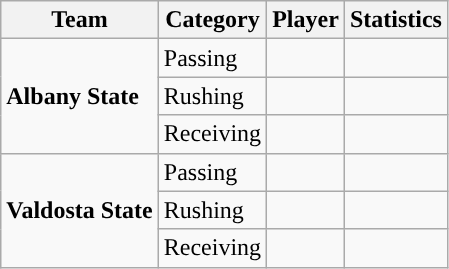<table class="wikitable" style="float: left;">
<tr>
<th>Team</th>
<th>Category</th>
<th>Player</th>
<th>Statistics</th>
</tr>
<tr>
<td rowspan=3><strong>Albany State</strong></td>
<td>Passing</td>
<td></td>
<td></td>
</tr>
<tr>
<td>Rushing</td>
<td></td>
<td></td>
</tr>
<tr>
<td>Receiving</td>
<td></td>
<td></td>
</tr>
<tr>
<td rowspan=3><strong>Valdosta State</strong></td>
<td>Passing</td>
<td></td>
<td></td>
</tr>
<tr>
<td>Rushing</td>
<td></td>
<td></td>
</tr>
<tr>
<td>Receiving</td>
<td></td>
<td></td>
</tr>
</table>
